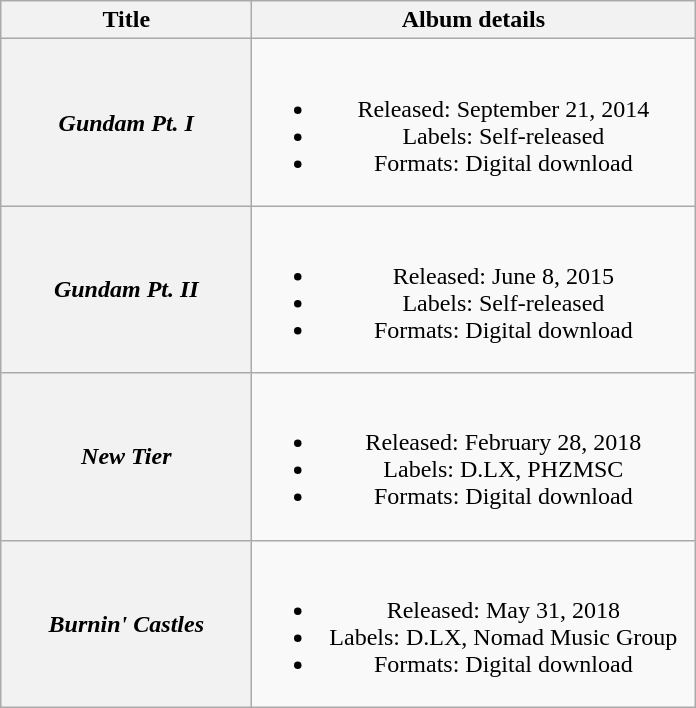<table class="wikitable plainrowheaders" style="text-align:center;">
<tr>
<th scope="col" style="width:10em;">Title</th>
<th scope="col" style="width:18em;">Album details</th>
</tr>
<tr>
<th scope="row"><em>Gundam Pt. I</em></th>
<td><br><ul><li>Released: September 21, 2014</li><li>Labels: Self-released</li><li>Formats: Digital download</li></ul></td>
</tr>
<tr>
<th scope="row"><em>Gundam Pt. II</em></th>
<td><br><ul><li>Released: June 8, 2015</li><li>Labels: Self-released</li><li>Formats: Digital download</li></ul></td>
</tr>
<tr>
<th scope="row"><em>New Tier</em><br></th>
<td><br><ul><li>Released: February 28, 2018</li><li>Labels: D.LX, PHZMSC</li><li>Formats: Digital download</li></ul></td>
</tr>
<tr>
<th scope="row"><em>Burnin' Castles</em><br></th>
<td><br><ul><li>Released: May 31, 2018</li><li>Labels: D.LX, Nomad Music Group</li><li>Formats: Digital download</li></ul></td>
</tr>
</table>
